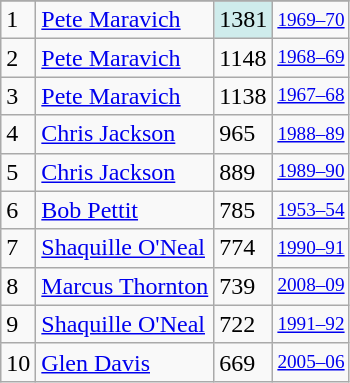<table class="wikitable">
<tr>
</tr>
<tr>
<td>1</td>
<td><a href='#'>Pete Maravich</a></td>
<td style="background-color:#CFECEC">1381</td>
<td style="font-size:80%;"><a href='#'>1969–70</a></td>
</tr>
<tr>
<td>2</td>
<td><a href='#'>Pete Maravich</a></td>
<td>1148</td>
<td style="font-size:80%;"><a href='#'>1968–69</a></td>
</tr>
<tr>
<td>3</td>
<td><a href='#'>Pete Maravich</a></td>
<td>1138</td>
<td style="font-size:80%;"><a href='#'>1967–68</a></td>
</tr>
<tr>
<td>4</td>
<td><a href='#'>Chris Jackson</a></td>
<td>965</td>
<td style="font-size:80%;"><a href='#'>1988–89</a></td>
</tr>
<tr>
<td>5</td>
<td><a href='#'>Chris Jackson</a></td>
<td>889</td>
<td style="font-size:80%;"><a href='#'>1989–90</a></td>
</tr>
<tr>
<td>6</td>
<td><a href='#'>Bob Pettit</a></td>
<td>785</td>
<td style="font-size:80%;"><a href='#'>1953–54</a></td>
</tr>
<tr>
<td>7</td>
<td><a href='#'>Shaquille O'Neal</a></td>
<td>774</td>
<td style="font-size:80%;"><a href='#'>1990–91</a></td>
</tr>
<tr>
<td>8</td>
<td><a href='#'>Marcus Thornton</a></td>
<td>739</td>
<td style="font-size:80%;"><a href='#'>2008–09</a></td>
</tr>
<tr>
<td>9</td>
<td><a href='#'>Shaquille O'Neal</a></td>
<td>722</td>
<td style="font-size:80%;"><a href='#'>1991–92</a></td>
</tr>
<tr>
<td>10</td>
<td><a href='#'>Glen Davis</a></td>
<td>669</td>
<td style="font-size:80%;"><a href='#'>2005–06</a></td>
</tr>
</table>
